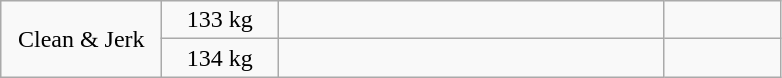<table class = "wikitable" style="text-align:center;">
<tr>
<td rowspan=2 width=100>Clean & Jerk</td>
<td width=70>133 kg</td>
<td width=250 align=left></td>
<td width=70></td>
</tr>
<tr>
<td>134 kg</td>
<td align=left></td>
<td></td>
</tr>
</table>
